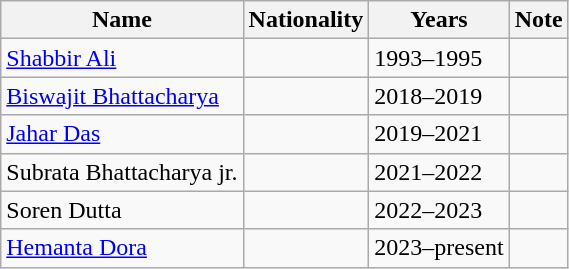<table class="wikitable sortable">
<tr>
<th>Name</th>
<th>Nationality</th>
<th>Years</th>
<th>Note</th>
</tr>
<tr>
<td><a href='#'>Shabbir Ali</a></td>
<td></td>
<td>1993–1995</td>
<td></td>
</tr>
<tr>
<td><a href='#'>Biswajit Bhattacharya</a></td>
<td></td>
<td>2018–2019</td>
<td></td>
</tr>
<tr>
<td><a href='#'>Jahar Das</a></td>
<td></td>
<td>2019–2021</td>
<td></td>
</tr>
<tr>
<td>Subrata Bhattacharya jr.</td>
<td></td>
<td>2021–2022</td>
<td></td>
</tr>
<tr>
<td>Soren Dutta</td>
<td></td>
<td>2022–2023</td>
<td></td>
</tr>
<tr>
<td><a href='#'>Hemanta Dora</a></td>
<td></td>
<td>2023–present</td>
<td></td>
</tr>
</table>
